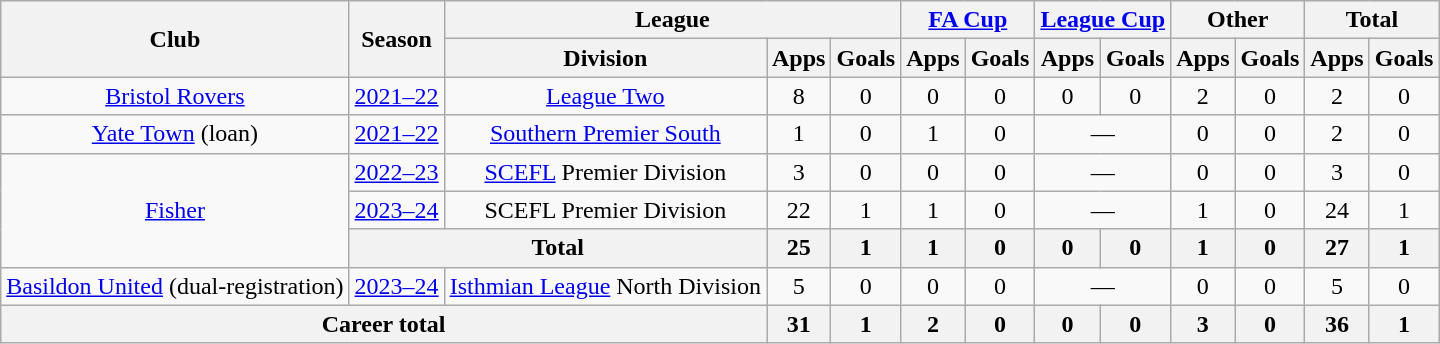<table class="wikitable" style="text-align: center">
<tr>
<th rowspan="2">Club</th>
<th rowspan="2">Season</th>
<th colspan="3">League</th>
<th colspan="2"><a href='#'>FA Cup</a></th>
<th colspan="2"><a href='#'>League Cup</a></th>
<th colspan="2">Other</th>
<th colspan="2">Total</th>
</tr>
<tr>
<th>Division</th>
<th>Apps</th>
<th>Goals</th>
<th>Apps</th>
<th>Goals</th>
<th>Apps</th>
<th>Goals</th>
<th>Apps</th>
<th>Goals</th>
<th>Apps</th>
<th>Goals</th>
</tr>
<tr>
<td><a href='#'>Bristol Rovers</a></td>
<td><a href='#'>2021–22</a></td>
<td><a href='#'>League Two</a></td>
<td>8</td>
<td>0</td>
<td>0</td>
<td>0</td>
<td>0</td>
<td>0</td>
<td>2</td>
<td>0</td>
<td>2</td>
<td>0</td>
</tr>
<tr>
<td><a href='#'>Yate Town</a> (loan)</td>
<td><a href='#'>2021–22</a></td>
<td><a href='#'>Southern Premier South</a></td>
<td>1</td>
<td>0</td>
<td>1</td>
<td>0</td>
<td colspan="2">—</td>
<td>0</td>
<td>0</td>
<td>2</td>
<td>0</td>
</tr>
<tr>
<td rowspan="3"><a href='#'>Fisher</a></td>
<td><a href='#'>2022–23</a></td>
<td><a href='#'>SCEFL</a> Premier Division</td>
<td>3</td>
<td>0</td>
<td>0</td>
<td>0</td>
<td colspan="2">—</td>
<td>0</td>
<td>0</td>
<td>3</td>
<td>0</td>
</tr>
<tr>
<td><a href='#'>2023–24</a></td>
<td>SCEFL Premier Division</td>
<td>22</td>
<td>1</td>
<td>1</td>
<td>0</td>
<td colspan="2">—</td>
<td>1</td>
<td>0</td>
<td>24</td>
<td>1</td>
</tr>
<tr>
<th colspan="2">Total</th>
<th>25</th>
<th>1</th>
<th>1</th>
<th>0</th>
<th>0</th>
<th>0</th>
<th>1</th>
<th>0</th>
<th>27</th>
<th>1</th>
</tr>
<tr>
<td><a href='#'>Basildon United</a> (dual-registration)</td>
<td><a href='#'>2023–24</a></td>
<td><a href='#'>Isthmian League</a> North Division</td>
<td>5</td>
<td>0</td>
<td>0</td>
<td>0</td>
<td colspan="2">—</td>
<td>0</td>
<td>0</td>
<td>5</td>
<td>0</td>
</tr>
<tr>
<th colspan="3">Career total</th>
<th>31</th>
<th>1</th>
<th>2</th>
<th>0</th>
<th>0</th>
<th>0</th>
<th>3</th>
<th>0</th>
<th>36</th>
<th>1</th>
</tr>
</table>
